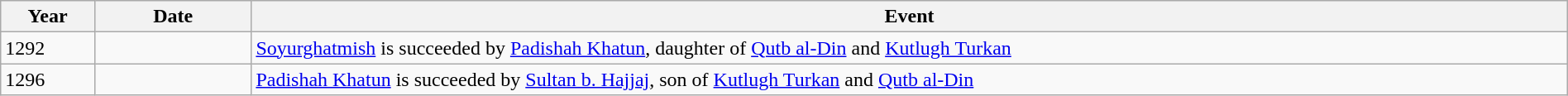<table class="wikitable" width="100%">
<tr>
<th style="width:6%">Year</th>
<th style="width:10%">Date</th>
<th>Event</th>
</tr>
<tr>
<td>1292</td>
<td></td>
<td><a href='#'>Soyurghatmish</a> is succeeded by <a href='#'>Padishah Khatun</a>, daughter of <a href='#'>Qutb al-Din</a> and <a href='#'>Kutlugh Turkan</a></td>
</tr>
<tr>
<td>1296</td>
<td></td>
<td><a href='#'>Padishah Khatun</a> is succeeded by <a href='#'>Sultan b. Hajjaj</a>, son of <a href='#'>Kutlugh Turkan</a> and <a href='#'>Qutb al-Din</a></td>
</tr>
</table>
